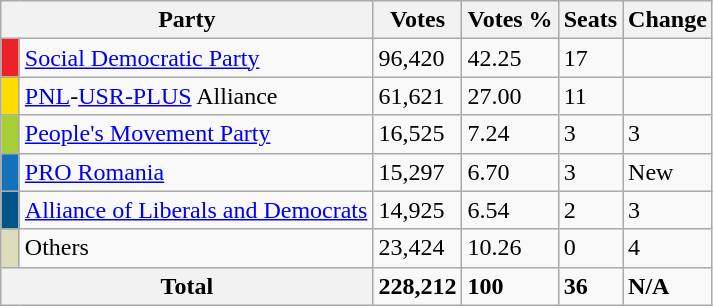<table class="wikitable">
<tr>
<th colspan="2">Party</th>
<th>Votes</th>
<th>Votes %</th>
<th>Seats</th>
<th>Change</th>
</tr>
<tr>
<td style="background:#ed2128;" width="5"></td>
<td><a href='#'>Social Democratic Party</a></td>
<td>96,420</td>
<td>42.25</td>
<td>17</td>
<td></td>
</tr>
<tr>
<td style="background:#ffdd00;" width="5"></td>
<td><a href='#'>PNL</a>-<a href='#'>USR-PLUS</a> Alliance</td>
<td>61,621</td>
<td>27.00</td>
<td>11</td>
<td></td>
</tr>
<tr>
<td style="background:#a7cf35;" width="5"></td>
<td><a href='#'>People's Movement Party</a></td>
<td>16,525</td>
<td>7.24</td>
<td>3</td>
<td>3</td>
</tr>
<tr>
<td style="background:#1572ba;" width="5"></td>
<td><a href='#'>PRO Romania</a></td>
<td>15,297</td>
<td>6.70</td>
<td>3</td>
<td>New</td>
</tr>
<tr>
<td style="background:#005487;" width="5"></td>
<td><a href='#'>Alliance of Liberals and Democrats</a></td>
<td>14,925</td>
<td>6.54</td>
<td>2</td>
<td>3</td>
</tr>
<tr>
<td style="background:#ddddbb;" width="5"></td>
<td>Others</td>
<td>23,424</td>
<td>10.26</td>
<td>0</td>
<td>4</td>
</tr>
<tr>
<th colspan="2">Total</th>
<td><strong>228,212</strong></td>
<td><strong>100</strong></td>
<td><strong>36</strong></td>
<td><strong>N/A</strong></td>
</tr>
</table>
